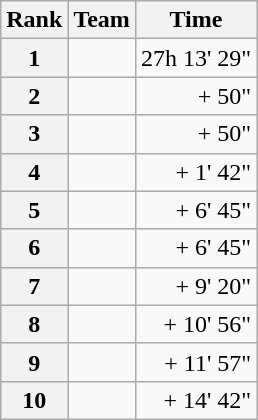<table class="wikitable">
<tr>
<th scope="col">Rank</th>
<th scope="col">Team</th>
<th scope="col">Time</th>
</tr>
<tr>
<th scope="row">1</th>
<td> </td>
<td align="right">27h 13' 29"</td>
</tr>
<tr>
<th scope="row">2</th>
<td> </td>
<td align="right">+ 50"</td>
</tr>
<tr>
<th scope="row">3</th>
<td> </td>
<td align="right">+ 50"</td>
</tr>
<tr>
<th scope="row">4</th>
<td> </td>
<td align="right">+ 1' 42"</td>
</tr>
<tr>
<th scope="row">5</th>
<td> </td>
<td align="right">+ 6' 45"</td>
</tr>
<tr>
<th scope="row">6</th>
<td> </td>
<td align="right">+ 6' 45"</td>
</tr>
<tr>
<th scope="row">7</th>
<td> </td>
<td align="right">+ 9' 20"</td>
</tr>
<tr>
<th scope="row">8</th>
<td> </td>
<td align="right">+ 10' 56"</td>
</tr>
<tr>
<th scope="row">9</th>
<td> </td>
<td align="right">+ 11' 57"</td>
</tr>
<tr>
<th scope="row">10</th>
<td> </td>
<td align="right">+ 14' 42"</td>
</tr>
</table>
